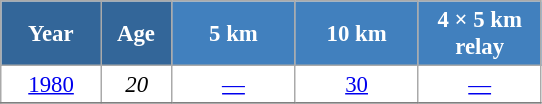<table class="wikitable" style="font-size:95%; text-align:center; border:grey solid 1px; border-collapse:collapse; background:#ffffff;">
<tr>
<th style="background-color:#369; color:white; width:60px;"> Year </th>
<th style="background-color:#369; color:white; width:40px;"> Age </th>
<th style="background-color:#4180be; color:white; width:75px;"> 5 km </th>
<th style="background-color:#4180be; color:white; width:75px;"> 10 km </th>
<th style="background-color:#4180be; color:white; width:75px;"> 4 × 5 km <br> relay </th>
</tr>
<tr>
<td><a href='#'>1980</a></td>
<td><em>20</em></td>
<td><a href='#'>—</a></td>
<td><a href='#'>30</a></td>
<td><a href='#'>—</a></td>
</tr>
<tr>
</tr>
</table>
